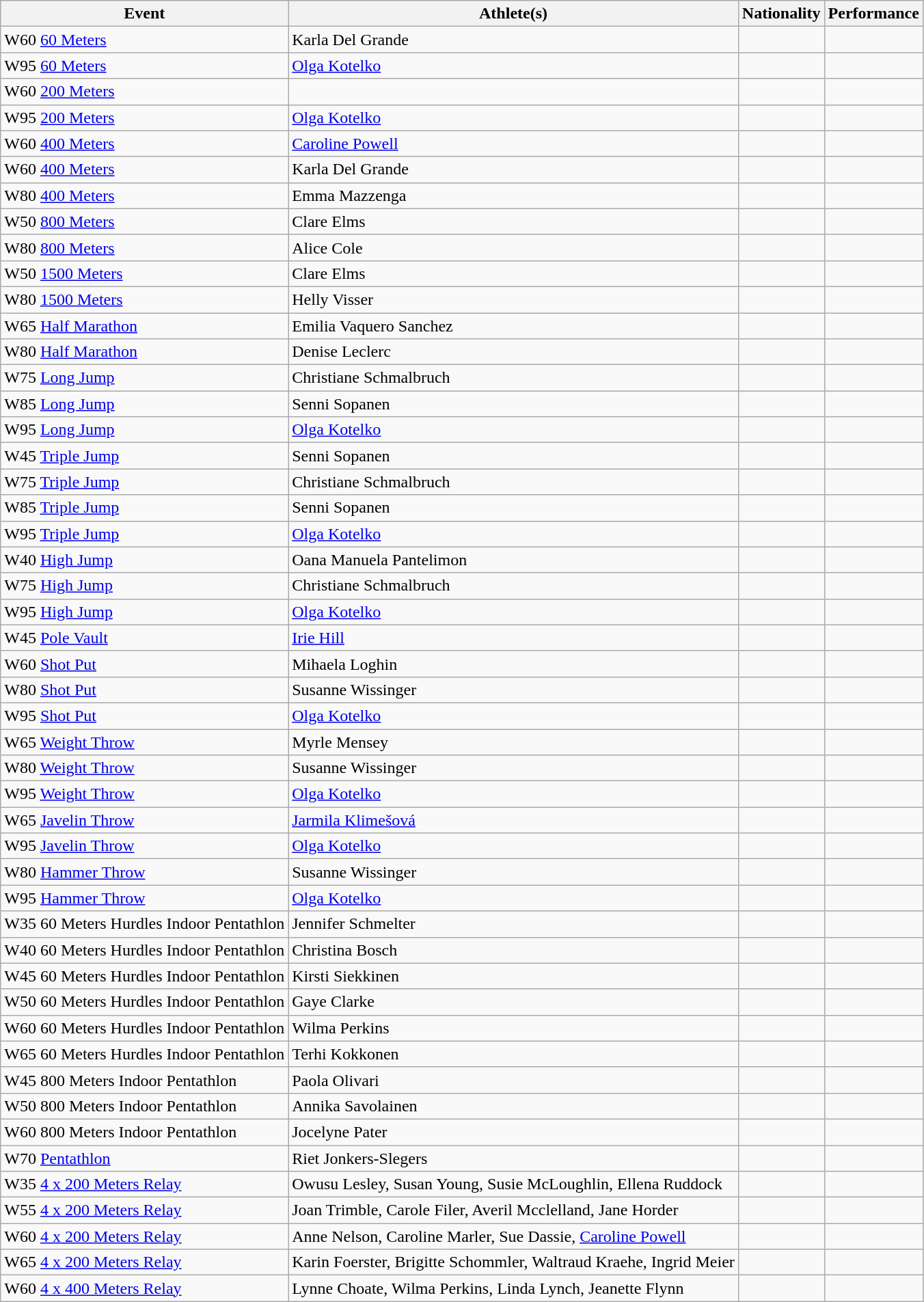<table class="wikitable">
<tr>
<th>Event</th>
<th>Athlete(s)</th>
<th>Nationality</th>
<th>Performance</th>
</tr>
<tr>
<td>W60 <a href='#'>60 Meters</a></td>
<td>Karla Del Grande</td>
<td></td>
<td></td>
</tr>
<tr>
<td>W95 <a href='#'>60 Meters</a></td>
<td><a href='#'>Olga Kotelko</a></td>
<td></td>
<td></td>
</tr>
<tr>
<td>W60 <a href='#'>200 Meters</a></td>
<td></td>
<td></td>
<td></td>
</tr>
<tr>
<td>W95 <a href='#'>200 Meters</a></td>
<td><a href='#'>Olga Kotelko</a></td>
<td></td>
<td></td>
</tr>
<tr>
<td>W60 <a href='#'>400 Meters</a></td>
<td><a href='#'>Caroline Powell</a></td>
<td></td>
<td></td>
</tr>
<tr>
<td>W60 <a href='#'>400 Meters</a></td>
<td>Karla Del Grande</td>
<td></td>
<td></td>
</tr>
<tr>
<td>W80 <a href='#'>400 Meters</a></td>
<td>Emma Mazzenga</td>
<td></td>
<td></td>
</tr>
<tr>
<td>W50 <a href='#'>800 Meters</a></td>
<td>Clare Elms</td>
<td></td>
<td></td>
</tr>
<tr>
<td>W80 <a href='#'>800 Meters</a></td>
<td>Alice Cole</td>
<td></td>
<td></td>
</tr>
<tr>
<td>W50 <a href='#'>1500 Meters</a></td>
<td>Clare Elms</td>
<td></td>
<td></td>
</tr>
<tr>
<td>W80 <a href='#'>1500 Meters</a></td>
<td>Helly Visser</td>
<td></td>
<td></td>
</tr>
<tr>
<td>W65 <a href='#'>Half Marathon</a></td>
<td>Emilia Vaquero Sanchez</td>
<td></td>
<td></td>
</tr>
<tr>
<td>W80 <a href='#'>Half Marathon</a></td>
<td>Denise Leclerc</td>
<td></td>
<td></td>
</tr>
<tr>
<td>W75 <a href='#'>Long Jump</a></td>
<td>Christiane Schmalbruch</td>
<td></td>
<td></td>
</tr>
<tr>
<td>W85 <a href='#'>Long Jump</a></td>
<td>Senni Sopanen</td>
<td></td>
<td></td>
</tr>
<tr>
<td>W95 <a href='#'>Long Jump</a></td>
<td><a href='#'>Olga Kotelko</a></td>
<td></td>
<td></td>
</tr>
<tr>
<td>W45 <a href='#'>Triple Jump</a></td>
<td>Senni Sopanen</td>
<td></td>
<td></td>
</tr>
<tr>
<td>W75 <a href='#'>Triple Jump</a></td>
<td>Christiane Schmalbruch</td>
<td></td>
<td></td>
</tr>
<tr>
<td>W85 <a href='#'>Triple Jump</a></td>
<td>Senni Sopanen</td>
<td></td>
<td></td>
</tr>
<tr>
<td>W95 <a href='#'>Triple Jump</a></td>
<td><a href='#'>Olga Kotelko</a></td>
<td></td>
<td></td>
</tr>
<tr>
<td>W40 <a href='#'>High Jump</a></td>
<td>Oana Manuela Pantelimon</td>
<td></td>
<td></td>
</tr>
<tr>
<td>W75 <a href='#'>High Jump</a></td>
<td>Christiane Schmalbruch</td>
<td></td>
<td></td>
</tr>
<tr>
<td>W95 <a href='#'>High Jump</a></td>
<td><a href='#'>Olga Kotelko</a></td>
<td></td>
<td></td>
</tr>
<tr>
<td>W45 <a href='#'>Pole Vault</a></td>
<td><a href='#'>Irie Hill</a></td>
<td></td>
<td></td>
</tr>
<tr>
<td>W60 <a href='#'>Shot Put</a></td>
<td>Mihaela Loghin</td>
<td></td>
<td></td>
</tr>
<tr>
<td>W80 <a href='#'>Shot Put</a></td>
<td>Susanne Wissinger</td>
<td></td>
<td></td>
</tr>
<tr>
<td>W95 <a href='#'>Shot Put</a></td>
<td><a href='#'>Olga Kotelko</a></td>
<td></td>
<td></td>
</tr>
<tr>
<td>W65 <a href='#'>Weight Throw</a></td>
<td>Myrle Mensey</td>
<td></td>
<td></td>
</tr>
<tr>
<td>W80 <a href='#'>Weight Throw</a></td>
<td>Susanne Wissinger</td>
<td></td>
<td></td>
</tr>
<tr>
<td>W95 <a href='#'>Weight Throw</a></td>
<td><a href='#'>Olga Kotelko</a></td>
<td></td>
<td></td>
</tr>
<tr>
<td>W65 <a href='#'>Javelin Throw</a></td>
<td><a href='#'>Jarmila Klimešová</a></td>
<td></td>
<td></td>
</tr>
<tr>
<td>W95 <a href='#'>Javelin Throw</a></td>
<td><a href='#'>Olga Kotelko</a></td>
<td></td>
<td></td>
</tr>
<tr>
<td>W80 <a href='#'>Hammer Throw</a></td>
<td>Susanne Wissinger</td>
<td></td>
<td></td>
</tr>
<tr>
<td>W95 <a href='#'>Hammer Throw</a></td>
<td><a href='#'>Olga Kotelko</a></td>
<td></td>
<td></td>
</tr>
<tr>
<td>W35 60 Meters Hurdles Indoor Pentathlon</td>
<td>Jennifer Schmelter</td>
<td></td>
<td></td>
</tr>
<tr>
<td>W40 60 Meters Hurdles Indoor Pentathlon</td>
<td>Christina Bosch</td>
<td></td>
<td></td>
</tr>
<tr>
<td>W45 60 Meters Hurdles Indoor Pentathlon</td>
<td>Kirsti Siekkinen</td>
<td></td>
<td></td>
</tr>
<tr>
<td>W50 60 Meters Hurdles Indoor Pentathlon</td>
<td>Gaye Clarke</td>
<td></td>
<td></td>
</tr>
<tr>
<td>W60 60 Meters Hurdles Indoor Pentathlon</td>
<td>Wilma Perkins</td>
<td></td>
<td></td>
</tr>
<tr>
<td>W65 60 Meters Hurdles Indoor Pentathlon</td>
<td>Terhi Kokkonen</td>
<td></td>
<td></td>
</tr>
<tr>
<td>W45 800 Meters Indoor Pentathlon</td>
<td>Paola Olivari</td>
<td></td>
<td></td>
</tr>
<tr>
<td>W50 800 Meters Indoor Pentathlon</td>
<td>Annika Savolainen</td>
<td></td>
<td></td>
</tr>
<tr>
<td>W60 800 Meters Indoor Pentathlon</td>
<td>Jocelyne Pater</td>
<td></td>
<td></td>
</tr>
<tr>
<td>W70 <a href='#'>Pentathlon</a></td>
<td>Riet Jonkers-Slegers</td>
<td></td>
<td></td>
</tr>
<tr>
<td>W35 <a href='#'>4 x 200 Meters Relay</a></td>
<td>Owusu Lesley, Susan Young, Susie McLoughlin, Ellena Ruddock</td>
<td> </td>
<td></td>
</tr>
<tr>
<td>W55 <a href='#'>4 x 200 Meters Relay</a></td>
<td>Joan Trimble, Carole Filer, Averil Mcclelland, Jane Horder</td>
<td> </td>
<td></td>
</tr>
<tr>
<td>W60 <a href='#'>4 x 200 Meters Relay</a></td>
<td>Anne Nelson, Caroline Marler, Sue Dassie, <a href='#'>Caroline Powell</a></td>
<td> </td>
<td></td>
</tr>
<tr>
<td>W65 <a href='#'>4 x 200 Meters Relay</a></td>
<td>Karin Foerster, Brigitte Schommler, Waltraud Kraehe, Ingrid Meier</td>
<td></td>
<td></td>
</tr>
<tr>
<td>W60 <a href='#'>4 x 400 Meters Relay</a></td>
<td>Lynne Choate, Wilma Perkins, Linda Lynch, Jeanette Flynn</td>
<td></td>
<td></td>
</tr>
</table>
